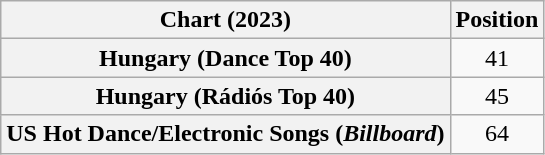<table class="wikitable sortable plainrowheaders" style="text-align:center">
<tr>
<th scope="col">Chart (2023)</th>
<th scope="col">Position</th>
</tr>
<tr>
<th scope="row">Hungary (Dance Top 40)</th>
<td>41</td>
</tr>
<tr>
<th scope="row">Hungary (Rádiós Top 40)</th>
<td>45</td>
</tr>
<tr>
<th scope="row">US Hot Dance/Electronic Songs (<em>Billboard</em>)</th>
<td>64</td>
</tr>
</table>
